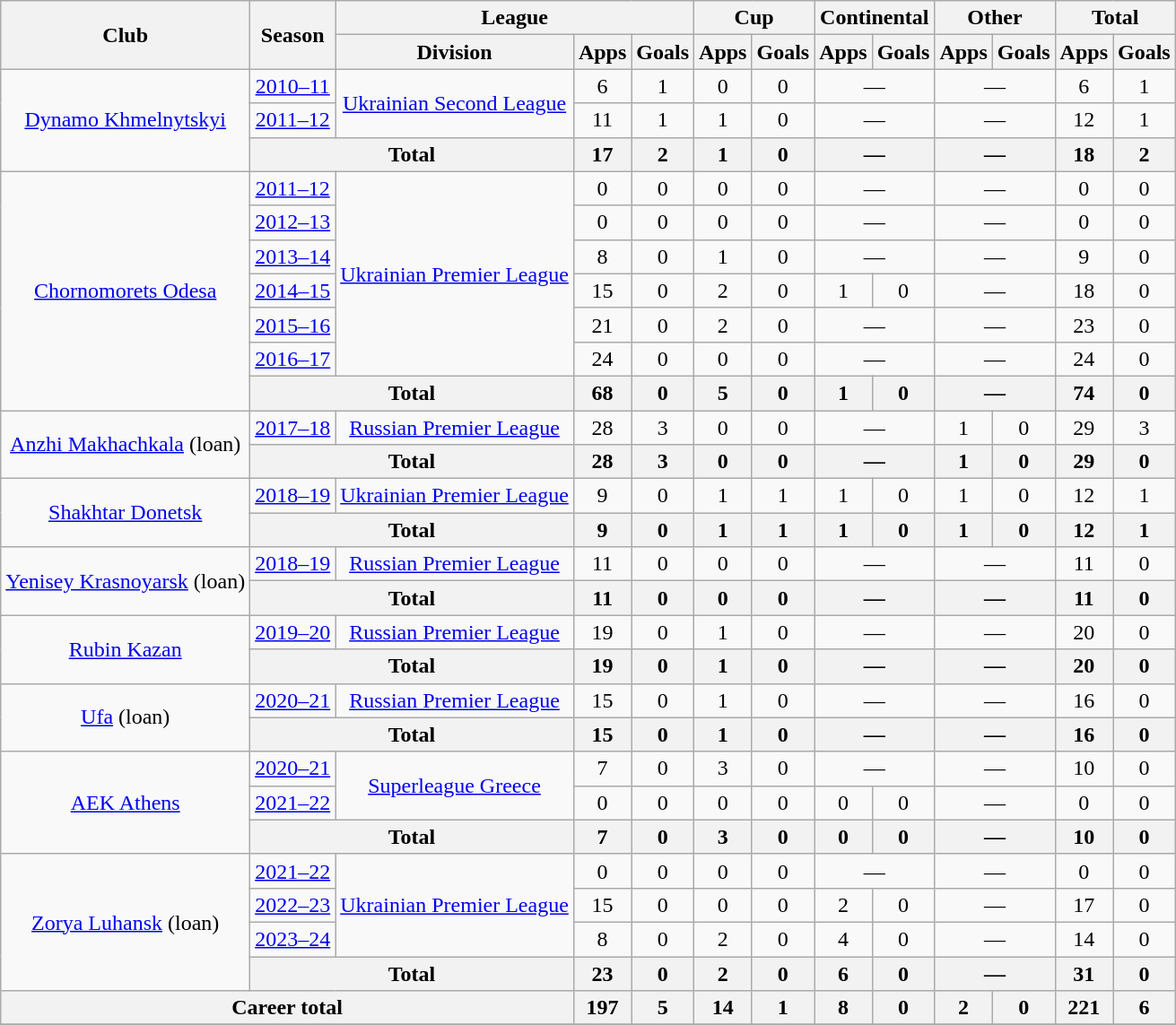<table class="wikitable" style="text-align: center;">
<tr>
<th rowspan=2>Club</th>
<th rowspan=2>Season</th>
<th colspan=3>League</th>
<th colspan=2>Cup</th>
<th colspan=2>Continental</th>
<th colspan=2>Other</th>
<th colspan=2>Total</th>
</tr>
<tr>
<th>Division</th>
<th>Apps</th>
<th>Goals</th>
<th>Apps</th>
<th>Goals</th>
<th>Apps</th>
<th>Goals</th>
<th>Apps</th>
<th>Goals</th>
<th>Apps</th>
<th>Goals</th>
</tr>
<tr>
<td rowspan="3"><a href='#'>Dynamo Khmelnytskyi</a></td>
<td><a href='#'>2010–11</a></td>
<td rowspan="2"><a href='#'>Ukrainian Second League</a></td>
<td>6</td>
<td>1</td>
<td>0</td>
<td>0</td>
<td colspan="2">—</td>
<td colspan="2">—</td>
<td>6</td>
<td>1</td>
</tr>
<tr>
<td><a href='#'>2011–12</a></td>
<td>11</td>
<td>1</td>
<td>1</td>
<td>0</td>
<td colspan="2">—</td>
<td colspan="2">—</td>
<td>12</td>
<td>1</td>
</tr>
<tr>
<th colspan=2>Total</th>
<th>17</th>
<th>2</th>
<th>1</th>
<th>0</th>
<th colspan="2">—</th>
<th colspan="2">—</th>
<th>18</th>
<th>2</th>
</tr>
<tr>
<td rowspan="7"><a href='#'>Chornomorets Odesa</a></td>
<td><a href='#'>2011–12</a></td>
<td rowspan="6"><a href='#'>Ukrainian Premier League</a></td>
<td>0</td>
<td>0</td>
<td>0</td>
<td>0</td>
<td colspan="2">—</td>
<td colspan="2">—</td>
<td>0</td>
<td>0</td>
</tr>
<tr>
<td><a href='#'>2012–13</a></td>
<td>0</td>
<td>0</td>
<td>0</td>
<td>0</td>
<td colspan="2">—</td>
<td colspan="2">—</td>
<td>0</td>
<td>0</td>
</tr>
<tr>
<td><a href='#'>2013–14</a></td>
<td>8</td>
<td>0</td>
<td>1</td>
<td>0</td>
<td colspan="2">—</td>
<td colspan="2">—</td>
<td>9</td>
<td>0</td>
</tr>
<tr>
<td><a href='#'>2014–15</a></td>
<td>15</td>
<td>0</td>
<td>2</td>
<td>0</td>
<td>1</td>
<td>0</td>
<td colspan="2">—</td>
<td>18</td>
<td>0</td>
</tr>
<tr>
<td><a href='#'>2015–16</a></td>
<td>21</td>
<td>0</td>
<td>2</td>
<td>0</td>
<td colspan="2">—</td>
<td colspan="2">—</td>
<td>23</td>
<td>0</td>
</tr>
<tr>
<td><a href='#'>2016–17</a></td>
<td>24</td>
<td>0</td>
<td>0</td>
<td>0</td>
<td colspan="2">—</td>
<td colspan="2">—</td>
<td>24</td>
<td>0</td>
</tr>
<tr>
<th colspan=2>Total</th>
<th>68</th>
<th>0</th>
<th>5</th>
<th>0</th>
<th>1</th>
<th>0</th>
<th colspan="2">—</th>
<th>74</th>
<th>0</th>
</tr>
<tr>
<td rowspan="2"><a href='#'>Anzhi Makhachkala</a> (loan)</td>
<td><a href='#'>2017–18</a></td>
<td><a href='#'>Russian Premier League</a></td>
<td>28</td>
<td>3</td>
<td>0</td>
<td>0</td>
<td colspan="2">—</td>
<td>1</td>
<td>0</td>
<td>29</td>
<td>3</td>
</tr>
<tr>
<th colspan=2>Total</th>
<th>28</th>
<th>3</th>
<th>0</th>
<th>0</th>
<th colspan="2">—</th>
<th>1</th>
<th>0</th>
<th>29</th>
<th>0</th>
</tr>
<tr>
<td rowspan="2"><a href='#'>Shakhtar Donetsk</a></td>
<td><a href='#'>2018–19</a></td>
<td><a href='#'>Ukrainian Premier League</a></td>
<td>9</td>
<td>0</td>
<td>1</td>
<td>1</td>
<td>1</td>
<td>0</td>
<td>1</td>
<td>0</td>
<td>12</td>
<td>1</td>
</tr>
<tr>
<th colspan=2>Total</th>
<th>9</th>
<th>0</th>
<th>1</th>
<th>1</th>
<th>1</th>
<th>0</th>
<th>1</th>
<th>0</th>
<th>12</th>
<th>1</th>
</tr>
<tr>
<td rowspan="2"><a href='#'>Yenisey Krasnoyarsk</a> (loan)</td>
<td><a href='#'>2018–19</a></td>
<td><a href='#'>Russian Premier League</a></td>
<td>11</td>
<td>0</td>
<td>0</td>
<td>0</td>
<td colspan="2">—</td>
<td colspan="2">—</td>
<td>11</td>
<td>0</td>
</tr>
<tr>
<th colspan=2>Total</th>
<th>11</th>
<th>0</th>
<th>0</th>
<th>0</th>
<th colspan="2">—</th>
<th colspan="2">—</th>
<th>11</th>
<th>0</th>
</tr>
<tr>
<td rowspan="2"><a href='#'>Rubin Kazan</a></td>
<td><a href='#'>2019–20</a></td>
<td><a href='#'>Russian Premier League</a></td>
<td>19</td>
<td>0</td>
<td>1</td>
<td>0</td>
<td colspan="2">—</td>
<td colspan="2">—</td>
<td>20</td>
<td>0</td>
</tr>
<tr>
<th colspan=2>Total</th>
<th>19</th>
<th>0</th>
<th>1</th>
<th>0</th>
<th colspan="2">—</th>
<th colspan="2">—</th>
<th>20</th>
<th>0</th>
</tr>
<tr>
<td rowspan="2"><a href='#'>Ufa</a> (loan)</td>
<td><a href='#'>2020–21</a></td>
<td><a href='#'>Russian Premier League</a></td>
<td>15</td>
<td>0</td>
<td>1</td>
<td>0</td>
<td colspan="2">—</td>
<td colspan="2">—</td>
<td>16</td>
<td>0</td>
</tr>
<tr>
<th colspan=2>Total</th>
<th>15</th>
<th>0</th>
<th>1</th>
<th>0</th>
<th colspan="2">—</th>
<th colspan="2">—</th>
<th>16</th>
<th>0</th>
</tr>
<tr>
<td rowspan="3"><a href='#'>AEK Athens</a></td>
<td><a href='#'>2020–21</a></td>
<td rowspan="2"><a href='#'>Superleague Greece</a></td>
<td>7</td>
<td>0</td>
<td>3</td>
<td>0</td>
<td colspan="2">—</td>
<td colspan="2">—</td>
<td>10</td>
<td>0</td>
</tr>
<tr>
<td><a href='#'>2021–22</a></td>
<td>0</td>
<td>0</td>
<td>0</td>
<td>0</td>
<td>0</td>
<td>0</td>
<td colspan="2">—</td>
<td>0</td>
<td>0</td>
</tr>
<tr>
<th colspan="2">Total</th>
<th>7</th>
<th>0</th>
<th>3</th>
<th>0</th>
<th>0</th>
<th>0</th>
<th colspan="2">—</th>
<th>10</th>
<th>0</th>
</tr>
<tr>
<td rowspan="4"><a href='#'>Zorya Luhansk</a> (loan)</td>
<td><a href='#'>2021–22</a></td>
<td rowspan="3"><a href='#'>Ukrainian Premier League</a></td>
<td>0</td>
<td>0</td>
<td>0</td>
<td>0</td>
<td colspan="2">—</td>
<td colspan="2">—</td>
<td>0</td>
<td>0</td>
</tr>
<tr>
<td><a href='#'>2022–23</a></td>
<td>15</td>
<td>0</td>
<td>0</td>
<td>0</td>
<td>2</td>
<td>0</td>
<td colspan="2">—</td>
<td>17</td>
<td>0</td>
</tr>
<tr>
<td><a href='#'>2023–24</a></td>
<td>8</td>
<td>0</td>
<td>2</td>
<td>0</td>
<td>4</td>
<td>0</td>
<td colspan="2">—</td>
<td>14</td>
<td>0</td>
</tr>
<tr>
<th colspan="2">Total</th>
<th>23</th>
<th>0</th>
<th>2</th>
<th>0</th>
<th>6</th>
<th>0</th>
<th colspan="2">—</th>
<th>31</th>
<th>0</th>
</tr>
<tr>
<th colspan=3>Career total</th>
<th>197</th>
<th>5</th>
<th>14</th>
<th>1</th>
<th>8</th>
<th>0</th>
<th>2</th>
<th>0</th>
<th>221</th>
<th>6</th>
</tr>
<tr>
</tr>
</table>
